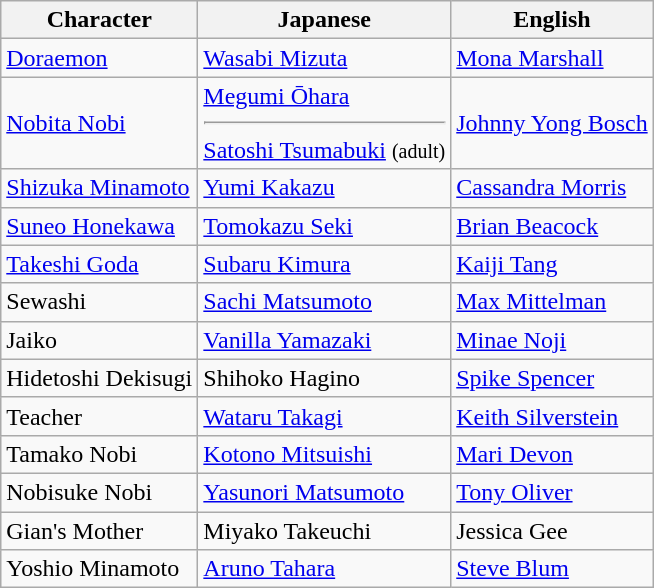<table class="wikitable">
<tr>
<th>Character</th>
<th>Japanese</th>
<th>English</th>
</tr>
<tr>
<td><a href='#'>Doraemon</a></td>
<td><a href='#'>Wasabi Mizuta</a></td>
<td><a href='#'>Mona Marshall</a></td>
</tr>
<tr>
<td><a href='#'>Nobita Nobi</a></td>
<td><a href='#'>Megumi Ōhara</a><hr><a href='#'>Satoshi Tsumabuki</a> <small>(adult)</small></td>
<td><a href='#'>Johnny Yong Bosch</a></td>
</tr>
<tr>
<td><a href='#'>Shizuka Minamoto</a></td>
<td><a href='#'>Yumi Kakazu</a></td>
<td><a href='#'>Cassandra Morris</a></td>
</tr>
<tr>
<td><a href='#'>Suneo Honekawa</a></td>
<td><a href='#'>Tomokazu Seki</a></td>
<td><a href='#'>Brian Beacock</a></td>
</tr>
<tr>
<td><a href='#'>Takeshi Goda</a></td>
<td><a href='#'>Subaru Kimura</a></td>
<td><a href='#'>Kaiji Tang</a></td>
</tr>
<tr>
<td>Sewashi</td>
<td><a href='#'>Sachi Matsumoto</a></td>
<td><a href='#'>Max Mittelman</a></td>
</tr>
<tr>
<td>Jaiko</td>
<td><a href='#'>Vanilla Yamazaki</a></td>
<td><a href='#'>Minae Noji</a></td>
</tr>
<tr>
<td>Hidetoshi Dekisugi</td>
<td>Shihoko Hagino</td>
<td><a href='#'>Spike Spencer</a></td>
</tr>
<tr>
<td>Teacher</td>
<td><a href='#'>Wataru Takagi</a></td>
<td><a href='#'>Keith Silverstein</a></td>
</tr>
<tr>
<td>Tamako Nobi</td>
<td><a href='#'>Kotono Mitsuishi</a></td>
<td><a href='#'>Mari Devon</a></td>
</tr>
<tr>
<td>Nobisuke Nobi</td>
<td><a href='#'>Yasunori Matsumoto</a></td>
<td><a href='#'>Tony Oliver</a></td>
</tr>
<tr>
<td>Gian's Mother</td>
<td>Miyako Takeuchi</td>
<td>Jessica Gee</td>
</tr>
<tr>
<td>Yoshio Minamoto</td>
<td><a href='#'>Aruno Tahara</a></td>
<td><a href='#'>Steve Blum</a></td>
</tr>
</table>
